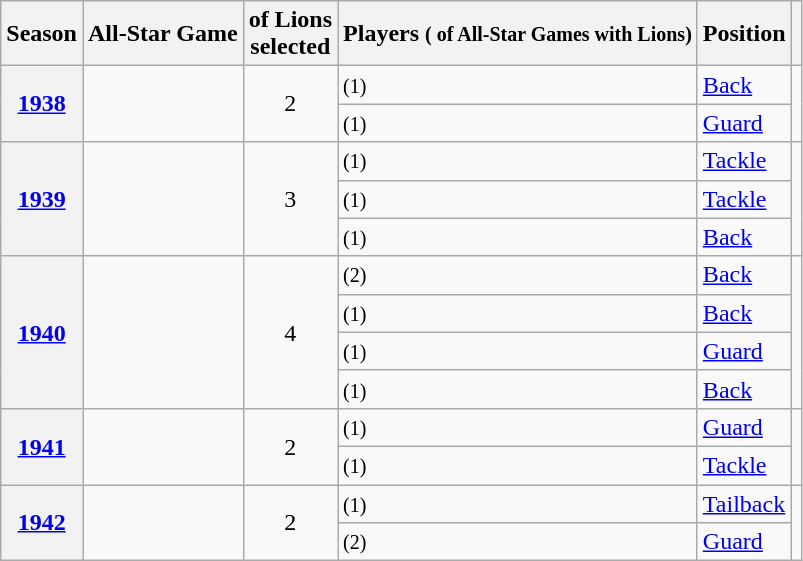<table class="wikitable sortable">
<tr>
<th scope="col">Season</th>
<th scope="col">All-Star Game</th>
<th scope="col"> of Lions<br>selected</th>
<th scope="col">Players <small>( of All-Star Games with Lions)</small></th>
<th scope="col">Position</th>
<th scope="col" class="unsortable"></th>
</tr>
<tr>
<th scope="rowgroup" rowspan="2"><a href='#'>1938</a></th>
<td rowspan="2" align="center"></td>
<td rowspan="2" align="center">2</td>
<td> <small>(1)</small></td>
<td><a href='#'>Back</a></td>
<td rowspan="2" align="center"></td>
</tr>
<tr>
<td> <small>(1)</small></td>
<td><a href='#'>Guard</a></td>
</tr>
<tr>
<th scope="row" rowspan="3"><a href='#'>1939</a></th>
<td rowspan="3" align="center"></td>
<td rowspan="3" align="center">3</td>
<td> <small>(1)</small></td>
<td><a href='#'>Tackle</a></td>
<td rowspan="3" align="center"></td>
</tr>
<tr>
<td> <small>(1)</small></td>
<td><a href='#'>Tackle</a></td>
</tr>
<tr>
<td> <small>(1)</small></td>
<td><a href='#'>Back</a></td>
</tr>
<tr>
<th scope="row" rowspan="4"><a href='#'>1940</a></th>
<td rowspan="4" align="center"></td>
<td rowspan="4" align="center">4</td>
<td> <small>(2)</small></td>
<td><a href='#'>Back</a></td>
<td rowspan="4" align="center"></td>
</tr>
<tr>
<td> <small>(1)</small></td>
<td><a href='#'>Back</a></td>
</tr>
<tr>
<td> <small>(1)</small></td>
<td><a href='#'>Guard</a></td>
</tr>
<tr>
<td> <small>(1)</small></td>
<td><a href='#'>Back</a></td>
</tr>
<tr>
<th scope="row" rowspan="2"><a href='#'>1941</a></th>
<td rowspan="2" align="center"></td>
<td rowspan="2" align="center">2</td>
<td> <small>(1)</small></td>
<td><a href='#'>Guard</a></td>
<td rowspan="2" align="center"></td>
</tr>
<tr>
<td> <small>(1)</small></td>
<td><a href='#'>Tackle</a></td>
</tr>
<tr>
<th scope="row" rowspan="2"><a href='#'>1942</a></th>
<td rowspan="2" align="center"></td>
<td rowspan="2" align="center">2</td>
<td> <small>(1)</small></td>
<td><a href='#'>Tailback</a></td>
<td rowspan="2" align="center"></td>
</tr>
<tr>
<td> <small>(2)</small></td>
<td><a href='#'>Guard</a></td>
</tr>
</table>
